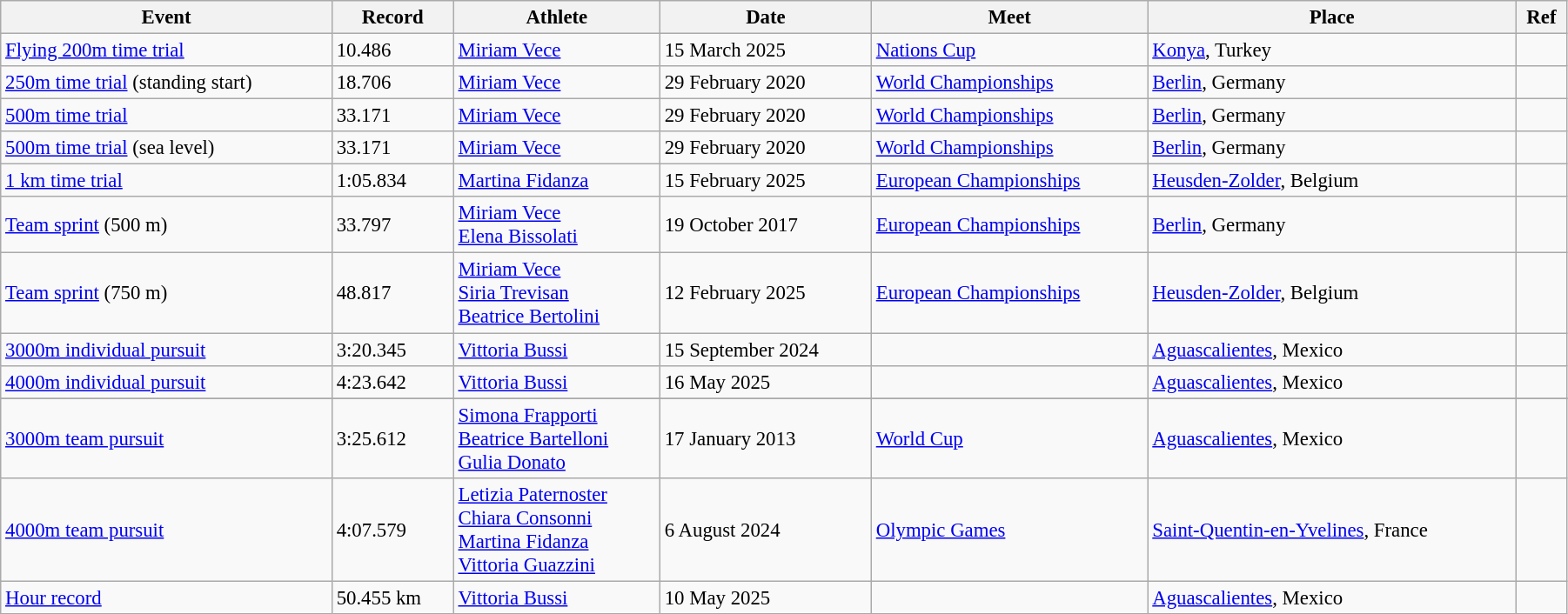<table class="wikitable" style="font-size:95%; width: 95%;">
<tr>
<th>Event</th>
<th>Record</th>
<th>Athlete</th>
<th>Date</th>
<th>Meet</th>
<th>Place</th>
<th>Ref</th>
</tr>
<tr>
<td><a href='#'>Flying 200m time trial</a></td>
<td>10.486</td>
<td><a href='#'>Miriam Vece</a></td>
<td>15 March 2025</td>
<td><a href='#'>Nations Cup</a></td>
<td><a href='#'>Konya</a>, Turkey</td>
<td></td>
</tr>
<tr>
<td><a href='#'>250m time trial</a> (standing start)</td>
<td>18.706</td>
<td><a href='#'>Miriam Vece</a></td>
<td>29 February 2020</td>
<td><a href='#'>World Championships</a></td>
<td><a href='#'>Berlin</a>, Germany</td>
<td></td>
</tr>
<tr>
<td><a href='#'>500m time trial</a></td>
<td>33.171</td>
<td><a href='#'>Miriam Vece</a></td>
<td>29 February 2020</td>
<td><a href='#'>World Championships</a></td>
<td><a href='#'>Berlin</a>, Germany</td>
<td></td>
</tr>
<tr>
<td><a href='#'>500m time trial</a> (sea level)</td>
<td>33.171</td>
<td><a href='#'>Miriam Vece</a></td>
<td>29 February 2020</td>
<td><a href='#'>World Championships</a></td>
<td><a href='#'>Berlin</a>, Germany</td>
<td></td>
</tr>
<tr>
<td><a href='#'>1 km time trial</a></td>
<td>1:05.834</td>
<td><a href='#'>Martina Fidanza</a></td>
<td>15 February 2025</td>
<td><a href='#'>European Championships</a></td>
<td><a href='#'>Heusden-Zolder</a>, Belgium</td>
<td></td>
</tr>
<tr>
<td><a href='#'>Team sprint</a> (500 m)</td>
<td>33.797</td>
<td><a href='#'>Miriam Vece</a><br><a href='#'>Elena Bissolati</a></td>
<td>19 October 2017</td>
<td><a href='#'>European Championships</a></td>
<td><a href='#'>Berlin</a>, Germany</td>
<td></td>
</tr>
<tr>
<td><a href='#'>Team sprint</a> (750 m)</td>
<td>48.817</td>
<td><a href='#'>Miriam Vece</a><br><a href='#'>Siria Trevisan</a><br><a href='#'>Beatrice Bertolini</a></td>
<td>12 February 2025</td>
<td><a href='#'>European Championships</a></td>
<td><a href='#'>Heusden-Zolder</a>, Belgium</td>
<td></td>
</tr>
<tr>
<td><a href='#'>3000m individual pursuit</a></td>
<td>3:20.345</td>
<td><a href='#'>Vittoria Bussi</a></td>
<td>15 September 2024</td>
<td></td>
<td><a href='#'>Aguascalientes</a>, Mexico</td>
<td></td>
</tr>
<tr>
<td><a href='#'>4000m individual pursuit</a></td>
<td>4:23.642</td>
<td><a href='#'>Vittoria Bussi</a></td>
<td>16 May 2025</td>
<td></td>
<td><a href='#'>Aguascalientes</a>, Mexico</td>
<td></td>
</tr>
<tr>
</tr>
<tr>
<td><a href='#'>3000m team pursuit</a></td>
<td>3:25.612</td>
<td><a href='#'>Simona Frapporti</a><br><a href='#'>Beatrice Bartelloni</a><br><a href='#'>Gulia Donato</a></td>
<td>17 January 2013</td>
<td><a href='#'>World Cup</a></td>
<td><a href='#'>Aguascalientes</a>, Mexico</td>
<td></td>
</tr>
<tr>
<td><a href='#'>4000m team pursuit</a></td>
<td>4:07.579</td>
<td><a href='#'>Letizia Paternoster</a><br><a href='#'>Chiara Consonni</a><br><a href='#'>Martina Fidanza</a><br><a href='#'>Vittoria Guazzini</a></td>
<td>6 August 2024</td>
<td><a href='#'>Olympic Games</a></td>
<td><a href='#'>Saint-Quentin-en-Yvelines</a>, France</td>
<td></td>
</tr>
<tr>
<td><a href='#'>Hour record</a></td>
<td>50.455 km</td>
<td><a href='#'>Vittoria Bussi</a></td>
<td>10 May 2025</td>
<td></td>
<td><a href='#'>Aguascalientes</a>, Mexico</td>
<td></td>
</tr>
</table>
